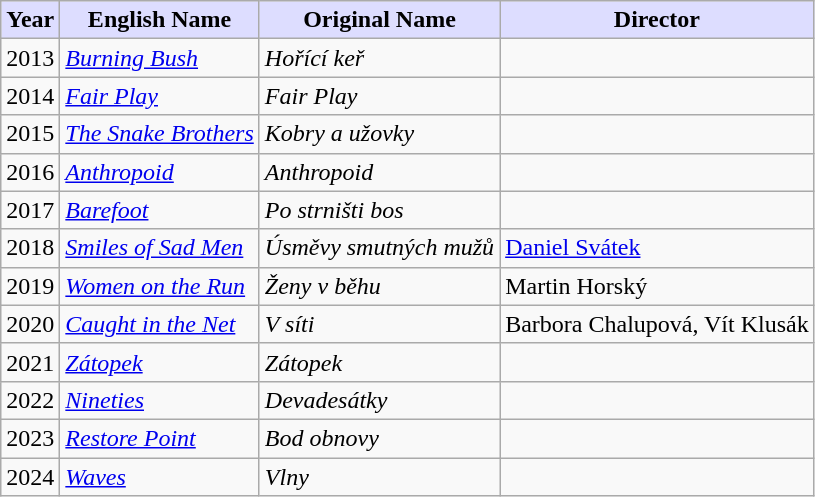<table class="wikitable sortable">
<tr>
<th style="background:#DDDDFF;">Year</th>
<th style="background:#DDDDFF;">English Name</th>
<th style="background:#DDDDFF;">Original Name</th>
<th style="background:#DDDDFF;">Director</th>
</tr>
<tr>
<td>2013</td>
<td><em><a href='#'>Burning Bush</a></em></td>
<td><em>Hořící keř</em></td>
<td></td>
</tr>
<tr>
<td>2014</td>
<td><em><a href='#'>Fair Play</a></em></td>
<td><em>Fair Play</em></td>
<td></td>
</tr>
<tr>
<td>2015</td>
<td><em><a href='#'>The Snake Brothers</a></em></td>
<td><em>Kobry a užovky</em></td>
<td></td>
</tr>
<tr>
<td>2016</td>
<td><em><a href='#'>Anthropoid</a></em></td>
<td><em>Anthropoid</em></td>
<td></td>
</tr>
<tr>
<td>2017</td>
<td><em><a href='#'>Barefoot</a></em></td>
<td><em>Po strništi bos</em></td>
<td></td>
</tr>
<tr>
<td>2018</td>
<td><em><a href='#'>Smiles of Sad Men</a></em></td>
<td><em>Úsměvy smutných mužů</em></td>
<td><a href='#'>Daniel Svátek</a></td>
</tr>
<tr>
<td>2019</td>
<td><em><a href='#'>Women on the Run</a></em></td>
<td><em>Ženy v běhu</em></td>
<td>Martin Horský</td>
</tr>
<tr>
<td>2020</td>
<td><em><a href='#'>Caught in the Net</a></em></td>
<td><em>V síti</em></td>
<td>Barbora Chalupová, Vít Klusák</td>
</tr>
<tr>
<td>2021</td>
<td><em><a href='#'>Zátopek</a></em></td>
<td><em>Zátopek</em></td>
<td></td>
</tr>
<tr>
<td>2022</td>
<td><em><a href='#'>Nineties</a></em></td>
<td><em>Devadesátky</em></td>
<td></td>
</tr>
<tr>
<td>2023</td>
<td><em><a href='#'>Restore Point</a></em></td>
<td><em>Bod obnovy</em></td>
<td></td>
</tr>
<tr>
<td>2024</td>
<td><em><a href='#'>Waves</a></em></td>
<td><em>Vlny</em></td>
<td></td>
</tr>
</table>
